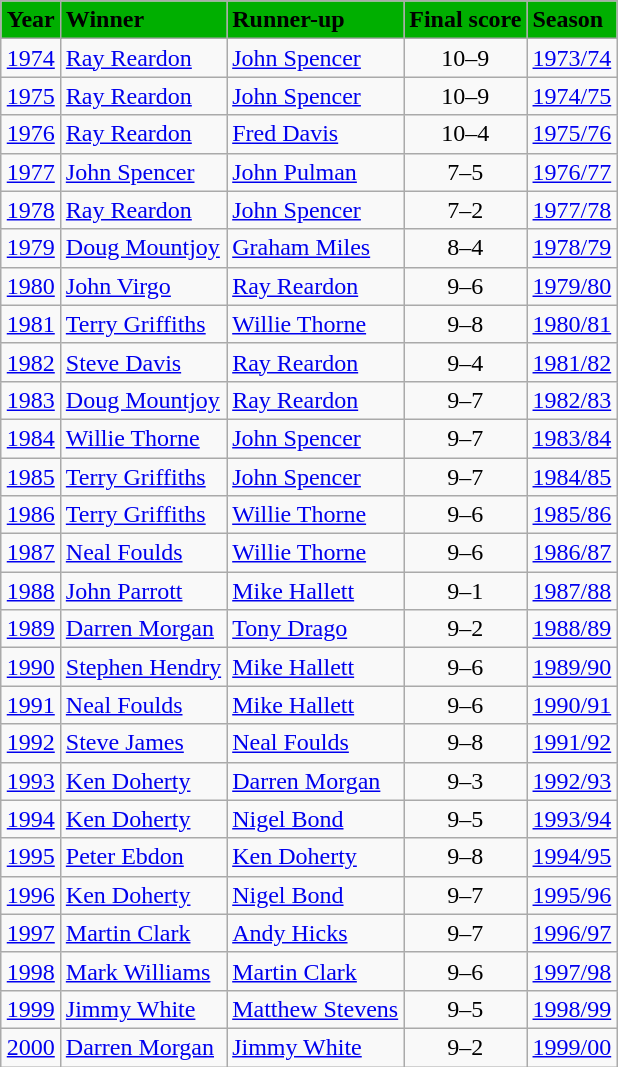<table class="wikitable" style="margin: auto">
<tr>
<th style="text-align: center; background-color: #00af00">Year</th>
<th style="text-align: left; background-color: #00af00">Winner</th>
<th style="text-align: left; background-color: #00af00">Runner-up</th>
<th style="text-align: left; background-color: #00af00">Final score</th>
<th style="text-align: left; background-color: #00af00">Season</th>
</tr>
<tr>
<td><a href='#'>1974</a></td>
<td> <a href='#'>Ray Reardon</a></td>
<td> <a href='#'>John Spencer</a></td>
<td style="text-align: center">10–9</td>
<td><a href='#'>1973/74</a></td>
</tr>
<tr>
<td><a href='#'>1975</a></td>
<td> <a href='#'>Ray Reardon</a></td>
<td> <a href='#'>John Spencer</a></td>
<td style="text-align: center">10–9</td>
<td><a href='#'>1974/75</a></td>
</tr>
<tr>
<td><a href='#'>1976</a></td>
<td> <a href='#'>Ray Reardon</a></td>
<td> <a href='#'>Fred Davis</a></td>
<td style="text-align: center">10–4</td>
<td><a href='#'>1975/76</a></td>
</tr>
<tr>
<td><a href='#'>1977</a></td>
<td> <a href='#'>John Spencer</a></td>
<td> <a href='#'>John Pulman</a></td>
<td style="text-align: center">7–5</td>
<td><a href='#'>1976/77</a></td>
</tr>
<tr>
<td><a href='#'>1978</a></td>
<td> <a href='#'>Ray Reardon</a></td>
<td> <a href='#'>John Spencer</a></td>
<td style="text-align: center">7–2</td>
<td><a href='#'>1977/78</a></td>
</tr>
<tr>
<td><a href='#'>1979</a></td>
<td> <a href='#'>Doug Mountjoy</a></td>
<td> <a href='#'>Graham Miles</a></td>
<td style="text-align: center">8–4</td>
<td><a href='#'>1978/79</a></td>
</tr>
<tr>
<td><a href='#'>1980</a></td>
<td> <a href='#'>John Virgo</a></td>
<td> <a href='#'>Ray Reardon</a></td>
<td style="text-align: center">9–6</td>
<td><a href='#'>1979/80</a></td>
</tr>
<tr>
<td><a href='#'>1981</a></td>
<td> <a href='#'>Terry Griffiths</a></td>
<td> <a href='#'>Willie Thorne</a></td>
<td style="text-align: center">9–8</td>
<td><a href='#'>1980/81</a></td>
</tr>
<tr>
<td><a href='#'>1982</a></td>
<td> <a href='#'>Steve Davis</a></td>
<td> <a href='#'>Ray Reardon</a></td>
<td style="text-align: center">9–4</td>
<td><a href='#'>1981/82</a></td>
</tr>
<tr>
<td><a href='#'>1983</a></td>
<td> <a href='#'>Doug Mountjoy</a></td>
<td> <a href='#'>Ray Reardon</a></td>
<td style="text-align: center">9–7</td>
<td><a href='#'>1982/83</a></td>
</tr>
<tr>
<td><a href='#'>1984</a></td>
<td> <a href='#'>Willie Thorne</a></td>
<td> <a href='#'>John Spencer</a></td>
<td style="text-align: center">9–7</td>
<td><a href='#'>1983/84</a></td>
</tr>
<tr>
<td><a href='#'>1985</a></td>
<td> <a href='#'>Terry Griffiths</a></td>
<td> <a href='#'>John Spencer</a></td>
<td style="text-align: center">9–7</td>
<td><a href='#'>1984/85</a></td>
</tr>
<tr>
<td><a href='#'>1986</a></td>
<td> <a href='#'>Terry Griffiths</a></td>
<td> <a href='#'>Willie Thorne</a></td>
<td style="text-align: center">9–6</td>
<td><a href='#'>1985/86</a></td>
</tr>
<tr>
<td><a href='#'>1987</a></td>
<td> <a href='#'>Neal Foulds</a></td>
<td> <a href='#'>Willie Thorne</a></td>
<td style="text-align: center">9–6</td>
<td><a href='#'>1986/87</a></td>
</tr>
<tr>
<td><a href='#'>1988</a></td>
<td> <a href='#'>John Parrott</a></td>
<td> <a href='#'>Mike Hallett</a></td>
<td style="text-align: center">9–1</td>
<td><a href='#'>1987/88</a></td>
</tr>
<tr>
<td><a href='#'>1989</a></td>
<td> <a href='#'>Darren Morgan</a></td>
<td> <a href='#'>Tony Drago</a></td>
<td style="text-align: center">9–2</td>
<td><a href='#'>1988/89</a></td>
</tr>
<tr>
<td><a href='#'>1990</a></td>
<td> <a href='#'>Stephen Hendry</a></td>
<td> <a href='#'>Mike Hallett</a></td>
<td style="text-align: center">9–6</td>
<td><a href='#'>1989/90</a></td>
</tr>
<tr>
<td><a href='#'>1991</a></td>
<td> <a href='#'>Neal Foulds</a></td>
<td> <a href='#'>Mike Hallett</a></td>
<td style="text-align: center">9–6</td>
<td><a href='#'>1990/91</a></td>
</tr>
<tr>
<td><a href='#'>1992</a></td>
<td> <a href='#'>Steve James</a></td>
<td> <a href='#'>Neal Foulds</a></td>
<td style="text-align: center">9–8</td>
<td><a href='#'>1991/92</a></td>
</tr>
<tr>
<td><a href='#'>1993</a></td>
<td> <a href='#'>Ken Doherty</a></td>
<td> <a href='#'>Darren Morgan</a></td>
<td style="text-align: center">9–3</td>
<td><a href='#'>1992/93</a></td>
</tr>
<tr>
<td><a href='#'>1994</a></td>
<td> <a href='#'>Ken Doherty</a></td>
<td> <a href='#'>Nigel Bond</a></td>
<td style="text-align: center">9–5</td>
<td><a href='#'>1993/94</a></td>
</tr>
<tr>
<td><a href='#'>1995</a></td>
<td> <a href='#'>Peter Ebdon</a></td>
<td> <a href='#'>Ken Doherty</a></td>
<td style="text-align: center">9–8</td>
<td><a href='#'>1994/95</a></td>
</tr>
<tr>
<td><a href='#'>1996</a></td>
<td> <a href='#'>Ken Doherty</a></td>
<td> <a href='#'>Nigel Bond</a></td>
<td style="text-align: center">9–7</td>
<td><a href='#'>1995/96</a></td>
</tr>
<tr>
<td><a href='#'>1997</a></td>
<td> <a href='#'>Martin Clark</a></td>
<td> <a href='#'>Andy Hicks</a></td>
<td style="text-align: center">9–7</td>
<td><a href='#'>1996/97</a></td>
</tr>
<tr>
<td><a href='#'>1998</a></td>
<td> <a href='#'>Mark Williams</a></td>
<td> <a href='#'>Martin Clark</a></td>
<td style="text-align: center">9–6</td>
<td><a href='#'>1997/98</a></td>
</tr>
<tr>
<td><a href='#'>1999</a></td>
<td> <a href='#'>Jimmy White</a></td>
<td> <a href='#'>Matthew Stevens</a></td>
<td style="text-align: center">9–5</td>
<td><a href='#'>1998/99</a></td>
</tr>
<tr>
<td><a href='#'>2000</a></td>
<td> <a href='#'>Darren Morgan</a></td>
<td> <a href='#'>Jimmy White</a></td>
<td style="text-align: center">9–2</td>
<td><a href='#'>1999/00</a></td>
</tr>
</table>
